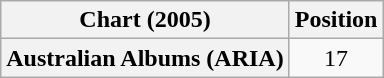<table class="wikitable plainrowheaders" style="text-align:center">
<tr>
<th scope="col">Chart (2005)</th>
<th scope="col">Position</th>
</tr>
<tr>
<th scope="row">Australian Albums (ARIA)</th>
<td>17</td>
</tr>
</table>
